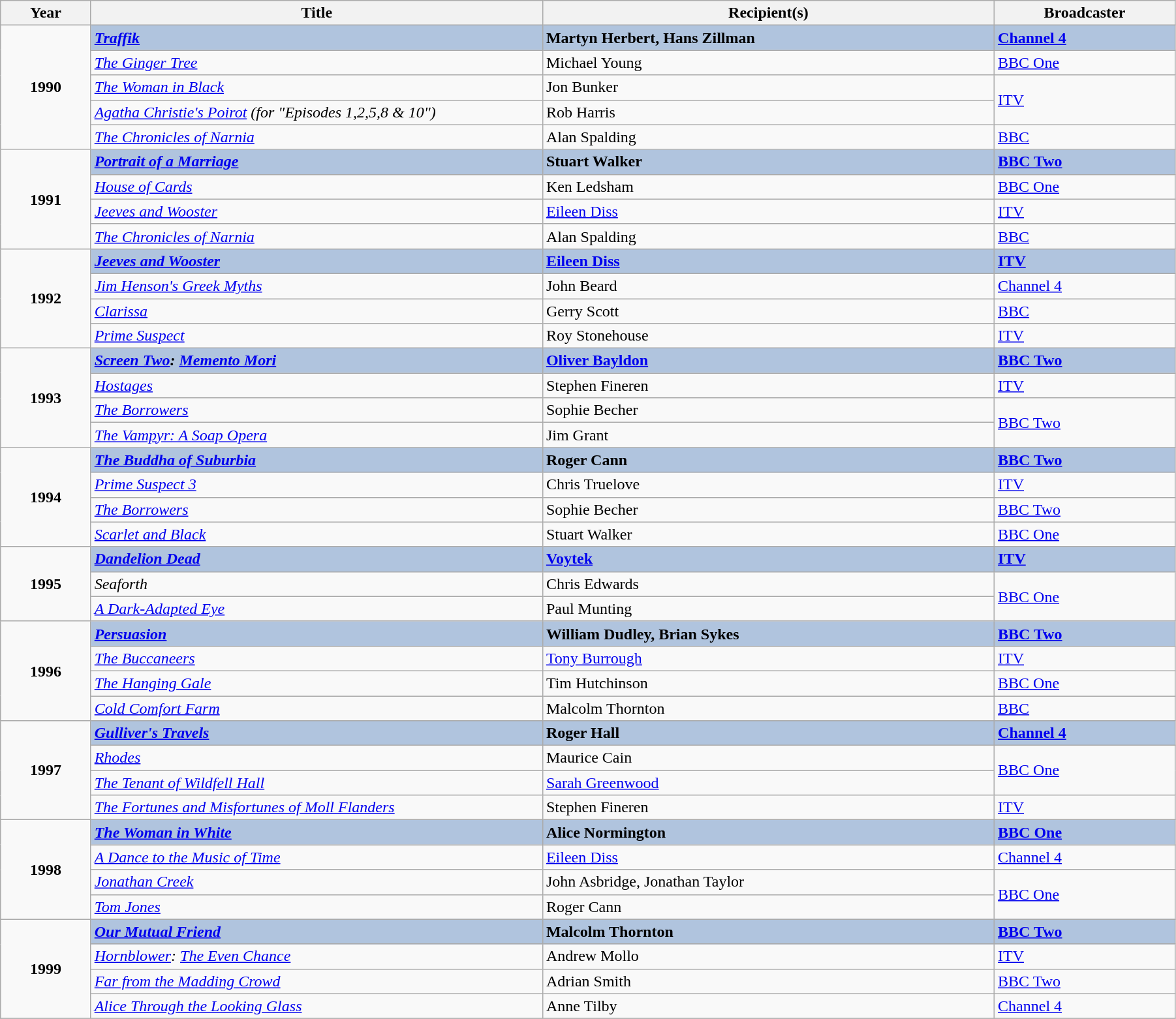<table class="wikitable" width="95%">
<tr>
<th width=5%>Year</th>
<th width=25%>Title</th>
<th width=25%><strong>Recipient(s)</strong></th>
<th width=10%><strong>Broadcaster</strong></th>
</tr>
<tr>
<td rowspan="5" style="text-align:center;"><strong>1990</strong></td>
<td style="background:#B0C4DE;"><strong><em><a href='#'>Traffik</a></em></strong></td>
<td style="background:#B0C4DE;"><strong>Martyn Herbert, Hans Zillman</strong></td>
<td style="background:#B0C4DE;"><strong><a href='#'>Channel 4</a></strong></td>
</tr>
<tr>
<td><em><a href='#'>The Ginger Tree</a></em></td>
<td>Michael Young</td>
<td><a href='#'>BBC One</a></td>
</tr>
<tr>
<td><em><a href='#'>The Woman in Black</a></em></td>
<td>Jon Bunker</td>
<td rowspan="2"><a href='#'>ITV</a></td>
</tr>
<tr>
<td><em><a href='#'>Agatha Christie's Poirot</a> (for "Episodes 1,2,5,8 & 10")</em></td>
<td>Rob Harris</td>
</tr>
<tr>
<td><em><a href='#'>The Chronicles of Narnia</a></em></td>
<td>Alan Spalding</td>
<td><a href='#'>BBC</a></td>
</tr>
<tr>
<td rowspan="4" style="text-align:center;"><strong>1991</strong></td>
<td style="background:#B0C4DE;"><strong><em><a href='#'>Portrait of a Marriage</a></em></strong></td>
<td style="background:#B0C4DE;"><strong>Stuart Walker</strong></td>
<td style="background:#B0C4DE;"><strong><a href='#'>BBC Two</a></strong></td>
</tr>
<tr>
<td><em><a href='#'>House of Cards</a></em></td>
<td>Ken Ledsham</td>
<td><a href='#'>BBC One</a></td>
</tr>
<tr>
<td><em><a href='#'>Jeeves and Wooster</a></em></td>
<td><a href='#'>Eileen Diss</a></td>
<td><a href='#'>ITV</a></td>
</tr>
<tr>
<td><em><a href='#'>The Chronicles of Narnia</a></em></td>
<td>Alan Spalding</td>
<td><a href='#'>BBC</a></td>
</tr>
<tr>
<td rowspan="4" style="text-align:center;"><strong>1992</strong></td>
<td style="background:#B0C4DE;"><strong><em><a href='#'>Jeeves and Wooster</a></em></strong></td>
<td style="background:#B0C4DE;"><strong><a href='#'>Eileen Diss</a></strong></td>
<td style="background:#B0C4DE;"><strong><a href='#'>ITV</a></strong></td>
</tr>
<tr>
<td><em><a href='#'>Jim Henson's Greek Myths</a></em></td>
<td>John Beard</td>
<td><a href='#'>Channel 4</a></td>
</tr>
<tr>
<td><em><a href='#'>Clarissa</a></em></td>
<td>Gerry Scott</td>
<td><a href='#'>BBC</a></td>
</tr>
<tr>
<td><em><a href='#'>Prime Suspect</a></em></td>
<td>Roy Stonehouse</td>
<td><a href='#'>ITV</a></td>
</tr>
<tr>
<td rowspan="4" style="text-align:center;"><strong>1993</strong></td>
<td style="background:#B0C4DE;"><strong><em><a href='#'>Screen Two</a>: <a href='#'>Memento Mori</a></em></strong></td>
<td style="background:#B0C4DE;"><strong><a href='#'>Oliver Bayldon</a></strong></td>
<td style="background:#B0C4DE;"><strong><a href='#'>BBC Two</a></strong></td>
</tr>
<tr>
<td><em><a href='#'>Hostages</a></em></td>
<td>Stephen Fineren</td>
<td><a href='#'>ITV</a></td>
</tr>
<tr>
<td><em><a href='#'>The Borrowers</a></em></td>
<td>Sophie Becher</td>
<td rowspan="2"><a href='#'>BBC Two</a></td>
</tr>
<tr>
<td><em><a href='#'>The Vampyr: A Soap Opera</a></em></td>
<td>Jim Grant</td>
</tr>
<tr>
<td rowspan="4" style="text-align:center;"><strong>1994</strong></td>
<td style="background:#B0C4DE;"><strong><em><a href='#'>The Buddha of Suburbia</a></em></strong></td>
<td style="background:#B0C4DE;"><strong>Roger Cann</strong></td>
<td style="background:#B0C4DE;"><strong><a href='#'>BBC Two</a></strong></td>
</tr>
<tr>
<td><em><a href='#'>Prime Suspect 3</a></em></td>
<td>Chris Truelove</td>
<td><a href='#'>ITV</a></td>
</tr>
<tr>
<td><em><a href='#'>The Borrowers</a></em></td>
<td>Sophie Becher</td>
<td><a href='#'>BBC Two</a></td>
</tr>
<tr>
<td><em><a href='#'>Scarlet and Black</a></em></td>
<td>Stuart Walker</td>
<td><a href='#'>BBC One</a></td>
</tr>
<tr>
<td rowspan="3" style="text-align:center;"><strong>1995</strong></td>
<td style="background:#B0C4DE;"><strong><em><a href='#'>Dandelion Dead</a></em></strong></td>
<td style="background:#B0C4DE;"><strong><a href='#'>Voytek</a></strong></td>
<td style="background:#B0C4DE;"><strong><a href='#'>ITV</a></strong></td>
</tr>
<tr>
<td><em>Seaforth</em></td>
<td>Chris Edwards</td>
<td rowspan="2"><a href='#'>BBC One</a></td>
</tr>
<tr>
<td><em><a href='#'>A Dark-Adapted Eye</a></em></td>
<td>Paul Munting</td>
</tr>
<tr>
<td rowspan="4" style="text-align:center;"><strong>1996</strong></td>
<td style="background:#B0C4DE;"><strong><em><a href='#'>Persuasion</a></em></strong></td>
<td style="background:#B0C4DE;"><strong>William Dudley, Brian Sykes</strong></td>
<td style="background:#B0C4DE;"><strong><a href='#'>BBC Two</a></strong></td>
</tr>
<tr>
<td><em><a href='#'>The Buccaneers</a></em></td>
<td><a href='#'>Tony Burrough</a></td>
<td><a href='#'>ITV</a></td>
</tr>
<tr>
<td><em><a href='#'>The Hanging Gale</a></em></td>
<td>Tim Hutchinson</td>
<td><a href='#'>BBC One</a></td>
</tr>
<tr>
<td><em><a href='#'>Cold Comfort Farm</a></em></td>
<td>Malcolm Thornton</td>
<td><a href='#'>BBC</a></td>
</tr>
<tr>
<td rowspan="4" style="text-align:center;"><strong>1997</strong></td>
<td style="background:#B0C4DE;"><strong><em><a href='#'>Gulliver's Travels</a></em></strong></td>
<td style="background:#B0C4DE;"><strong>Roger Hall</strong></td>
<td style="background:#B0C4DE;"><strong><a href='#'>Channel 4</a></strong></td>
</tr>
<tr>
<td><em><a href='#'>Rhodes</a></em></td>
<td>Maurice Cain</td>
<td rowspan="2"><a href='#'>BBC One</a></td>
</tr>
<tr>
<td><em><a href='#'>The Tenant of Wildfell Hall</a></em></td>
<td><a href='#'>Sarah Greenwood</a></td>
</tr>
<tr>
<td><em><a href='#'>The Fortunes and Misfortunes of Moll Flanders</a></em></td>
<td>Stephen Fineren</td>
<td><a href='#'>ITV</a></td>
</tr>
<tr>
<td rowspan="4" style="text-align:center;"><strong>1998</strong></td>
<td style="background:#B0C4DE;"><strong><em><a href='#'>The Woman in White</a></em></strong></td>
<td style="background:#B0C4DE;"><strong>Alice Normington</strong></td>
<td style="background:#B0C4DE;"><strong><a href='#'>BBC One</a></strong></td>
</tr>
<tr>
<td><em><a href='#'>A Dance to the Music of Time</a></em></td>
<td><a href='#'>Eileen Diss</a></td>
<td><a href='#'>Channel 4</a></td>
</tr>
<tr>
<td><em><a href='#'>Jonathan Creek</a></em></td>
<td>John Asbridge, Jonathan Taylor</td>
<td rowspan="2"><a href='#'>BBC One</a></td>
</tr>
<tr>
<td><em><a href='#'>Tom Jones</a></em></td>
<td>Roger Cann</td>
</tr>
<tr>
<td rowspan="4" style="text-align:center;"><strong>1999</strong></td>
<td style="background:#B0C4DE;"><strong><em><a href='#'>Our Mutual Friend</a></em></strong></td>
<td style="background:#B0C4DE;"><strong>Malcolm Thornton</strong></td>
<td style="background:#B0C4DE;"><strong><a href='#'>BBC Two</a></strong></td>
</tr>
<tr>
<td><em><a href='#'>Hornblower</a>: <a href='#'>The Even Chance</a></em></td>
<td>Andrew Mollo</td>
<td><a href='#'>ITV</a></td>
</tr>
<tr>
<td><em><a href='#'>Far from the Madding Crowd</a></em></td>
<td>Adrian Smith</td>
<td><a href='#'>BBC Two</a></td>
</tr>
<tr>
<td><em><a href='#'>Alice Through the Looking Glass</a></em></td>
<td>Anne Tilby</td>
<td><a href='#'>Channel 4</a></td>
</tr>
<tr>
</tr>
</table>
